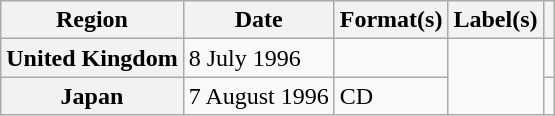<table class="wikitable plainrowheaders">
<tr>
<th scope="col">Region</th>
<th scope="col">Date</th>
<th scope="col">Format(s)</th>
<th scope="col">Label(s)</th>
<th scope="col"></th>
</tr>
<tr>
<th scope="row">United Kingdom</th>
<td>8 July 1996</td>
<td></td>
<td rowspan="2"></td>
<td></td>
</tr>
<tr>
<th scope="row">Japan</th>
<td>7 August 1996</td>
<td>CD</td>
<td></td>
</tr>
</table>
